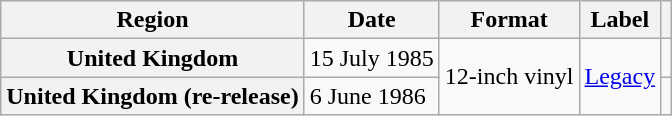<table class="wikitable plainrowheaders">
<tr>
<th scope="col">Region</th>
<th scope="col">Date</th>
<th scope="col">Format</th>
<th scope="col">Label</th>
<th scope="col"></th>
</tr>
<tr>
<th scope="row">United Kingdom</th>
<td>15 July 1985</td>
<td rowspan="2">12-inch vinyl</td>
<td rowspan="2"><a href='#'>Legacy</a></td>
<td></td>
</tr>
<tr>
<th scope="row">United Kingdom (re-release)</th>
<td>6 June 1986</td>
<td></td>
</tr>
</table>
